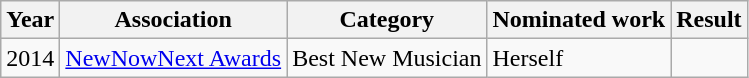<table class="wikitable sortable">
<tr>
<th>Year</th>
<th>Association</th>
<th>Category</th>
<th>Nominated work</th>
<th>Result</th>
</tr>
<tr>
<td>2014</td>
<td><a href='#'>NewNowNext Awards</a></td>
<td>Best New Musician</td>
<td>Herself</td>
<td></td>
</tr>
</table>
